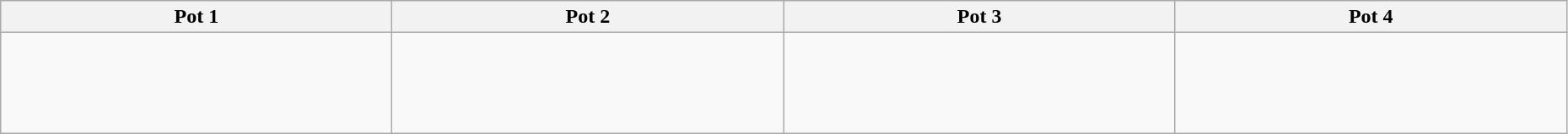<table class="wikitable" width=98%>
<tr>
<th width=25%>Pot 1</th>
<th width=25%>Pot 2</th>
<th width=25%>Pot 3</th>
<th width=25%>Pot 4</th>
</tr>
<tr>
<td><br> <br>
 <br>
 <br>
</td>
<td><br> <br>
 <br>
 <br>
</td>
<td><br> <br>
 <br>
 <br>
</td>
<td><br> <br>
 <br>
 <br>
</td>
</tr>
</table>
